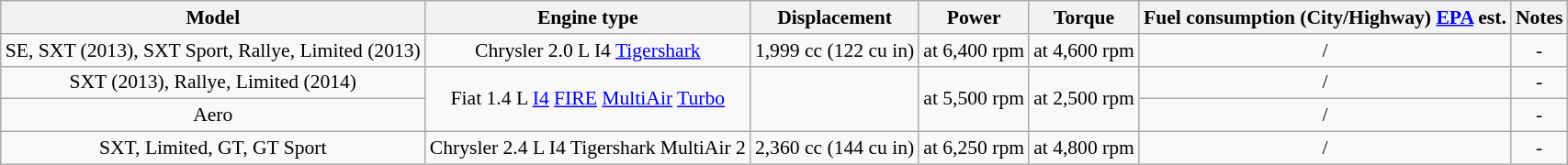<table class="wikitable" style="text-align:center; font-size:90%;">
<tr>
<th>Model</th>
<th>Engine type</th>
<th>Displacement</th>
<th>Power</th>
<th>Torque</th>
<th>Fuel consumption (City/Highway) <a href='#'>EPA</a> est.</th>
<th>Notes</th>
</tr>
<tr>
<td>SE, SXT (2013), SXT Sport, Rallye, Limited (2013)</td>
<td>Chrysler 2.0 L I4 <a href='#'>Tigershark</a></td>
<td>1,999 cc (122 cu in)</td>
<td> at 6,400 rpm</td>
<td> at 4,600 rpm</td>
<td>/</td>
<td>-</td>
</tr>
<tr>
<td>SXT (2013), Rallye, Limited (2014)</td>
<td rowspan="2">Fiat 1.4 L <a href='#'>I4</a> <a href='#'>FIRE</a> <a href='#'>MultiAir</a> <a href='#'>Turbo</a></td>
<td rowspan="2"></td>
<td rowspan="2"> at 5,500 rpm</td>
<td rowspan="2"> at 2,500 rpm</td>
<td>/</td>
<td>-</td>
</tr>
<tr>
<td>Aero</td>
<td>/</td>
<td>-</td>
</tr>
<tr>
<td>SXT, Limited, GT, GT Sport</td>
<td>Chrysler 2.4 L I4 Tigershark MultiAir 2</td>
<td>2,360 cc (144 cu in)</td>
<td> at 6,250 rpm</td>
<td> at 4,800 rpm</td>
<td>/</td>
<td>-</td>
</tr>
</table>
